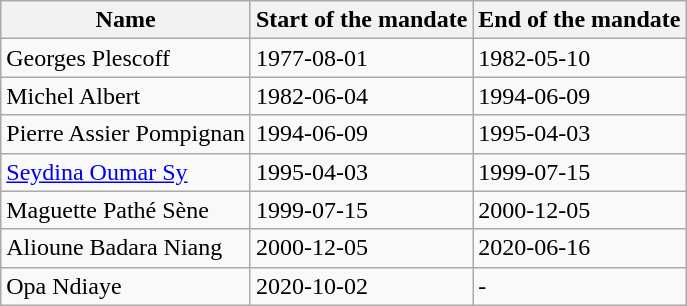<table class="wikitable">
<tr>
<th>Name</th>
<th>Start of the mandate</th>
<th>End of the mandate</th>
</tr>
<tr>
<td>Georges Plescoff</td>
<td>1977-08-01</td>
<td>1982-05-10</td>
</tr>
<tr>
<td>Michel Albert</td>
<td>1982-06-04</td>
<td>1994-06-09</td>
</tr>
<tr>
<td>Pierre Assier Pompignan</td>
<td>1994-06-09</td>
<td>1995-04-03</td>
</tr>
<tr>
<td><a href='#'>Seydina Oumar Sy</a></td>
<td>1995-04-03</td>
<td>1999-07-15</td>
</tr>
<tr>
<td>Maguette Pathé Sène</td>
<td>1999-07-15</td>
<td>2000-12-05</td>
</tr>
<tr>
<td>Alioune Badara Niang</td>
<td>2000-12-05</td>
<td>2020-06-16</td>
</tr>
<tr>
<td>Opa Ndiaye</td>
<td>2020-10-02</td>
<td>-</td>
</tr>
</table>
